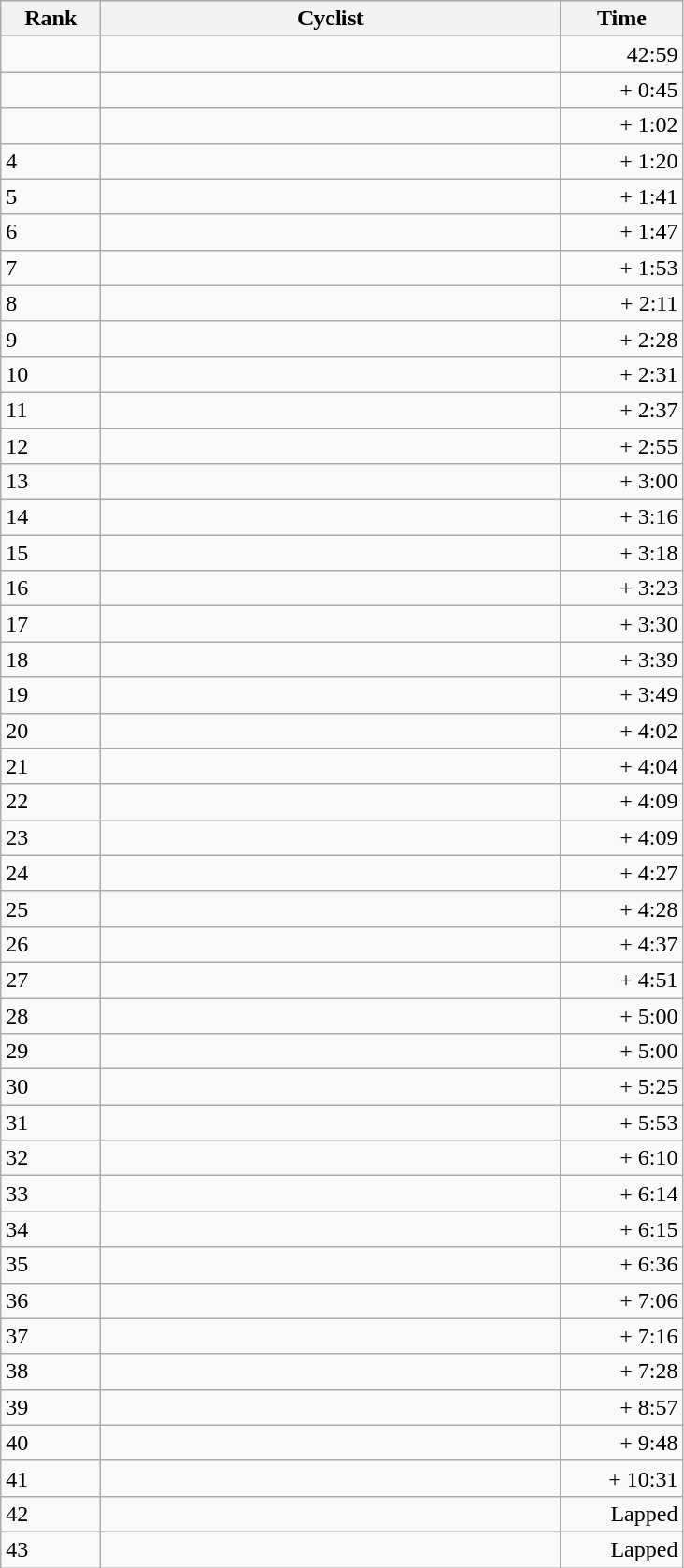<table class="wikitable">
<tr>
<th style="width: 4em;">Rank</th>
<th style="width: 20em;">Cyclist</th>
<th style="width: 5em;">Time</th>
</tr>
<tr>
<td></td>
<td></td>
<td align="right">42:59</td>
</tr>
<tr>
<td></td>
<td></td>
<td align="right">+ 0:45</td>
</tr>
<tr>
<td></td>
<td></td>
<td align="right">+ 1:02</td>
</tr>
<tr>
<td>4</td>
<td></td>
<td align="right">+ 1:20</td>
</tr>
<tr>
<td>5</td>
<td></td>
<td align="right">+ 1:41</td>
</tr>
<tr>
<td>6</td>
<td></td>
<td align="right">+ 1:47</td>
</tr>
<tr>
<td>7</td>
<td></td>
<td align="right">+ 1:53</td>
</tr>
<tr>
<td>8</td>
<td></td>
<td align="right">+ 2:11</td>
</tr>
<tr>
<td>9</td>
<td></td>
<td align="right">+ 2:28</td>
</tr>
<tr>
<td>10</td>
<td></td>
<td align="right">+ 2:31</td>
</tr>
<tr>
<td>11</td>
<td></td>
<td align="right">+ 2:37</td>
</tr>
<tr>
<td>12</td>
<td></td>
<td align="right">+ 2:55</td>
</tr>
<tr>
<td>13</td>
<td></td>
<td align="right">+ 3:00</td>
</tr>
<tr>
<td>14</td>
<td></td>
<td align="right">+ 3:16</td>
</tr>
<tr>
<td>15</td>
<td></td>
<td align="right">+ 3:18</td>
</tr>
<tr>
<td>16</td>
<td></td>
<td align="right">+ 3:23</td>
</tr>
<tr>
<td>17</td>
<td></td>
<td align="right">+ 3:30</td>
</tr>
<tr>
<td>18</td>
<td></td>
<td align="right">+ 3:39</td>
</tr>
<tr>
<td>19</td>
<td></td>
<td align="right">+ 3:49</td>
</tr>
<tr>
<td>20</td>
<td></td>
<td align="right">+ 4:02</td>
</tr>
<tr>
<td>21</td>
<td></td>
<td align="right">+ 4:04</td>
</tr>
<tr>
<td>22</td>
<td></td>
<td align="right">+ 4:09</td>
</tr>
<tr>
<td>23</td>
<td></td>
<td align="right">+ 4:09</td>
</tr>
<tr>
<td>24</td>
<td></td>
<td align="right">+ 4:27</td>
</tr>
<tr>
<td>25</td>
<td></td>
<td align="right">+ 4:28</td>
</tr>
<tr>
<td>26</td>
<td></td>
<td align="right">+ 4:37</td>
</tr>
<tr>
<td>27</td>
<td></td>
<td align="right">+ 4:51</td>
</tr>
<tr>
<td>28</td>
<td></td>
<td align="right">+ 5:00</td>
</tr>
<tr>
<td>29</td>
<td></td>
<td align="right">+ 5:00</td>
</tr>
<tr>
<td>30</td>
<td></td>
<td align="right">+ 5:25</td>
</tr>
<tr>
<td>31</td>
<td></td>
<td align="right">+ 5:53</td>
</tr>
<tr>
<td>32</td>
<td></td>
<td align="right">+ 6:10</td>
</tr>
<tr>
<td>33</td>
<td></td>
<td align="right">+ 6:14</td>
</tr>
<tr>
<td>34</td>
<td></td>
<td align="right">+ 6:15</td>
</tr>
<tr>
<td>35</td>
<td></td>
<td align="right">+ 6:36</td>
</tr>
<tr>
<td>36</td>
<td></td>
<td align="right">+ 7:06</td>
</tr>
<tr>
<td>37</td>
<td></td>
<td align="right">+ 7:16</td>
</tr>
<tr>
<td>38</td>
<td></td>
<td align="right">+ 7:28</td>
</tr>
<tr>
<td>39</td>
<td></td>
<td align="right">+ 8:57</td>
</tr>
<tr>
<td>40</td>
<td></td>
<td align="right">+ 9:48</td>
</tr>
<tr>
<td>41</td>
<td></td>
<td align="right">+ 10:31</td>
</tr>
<tr>
<td>42</td>
<td></td>
<td align="right">Lapped</td>
</tr>
<tr>
<td>43</td>
<td></td>
<td align="right">Lapped</td>
</tr>
</table>
